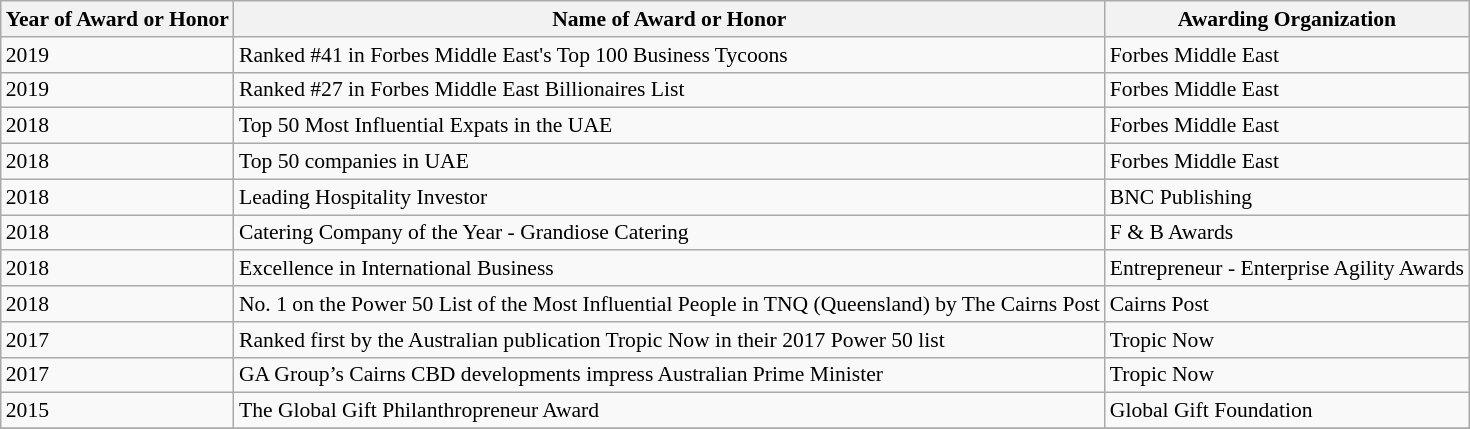<table class="wikitable" style="font-size:90%;">
<tr>
<th>Year of Award or Honor</th>
<th>Name of Award or Honor</th>
<th>Awarding Organization</th>
</tr>
<tr>
<td>2019</td>
<td>Ranked #41 in Forbes Middle East's Top 100 Business Tycoons</td>
<td>Forbes Middle East</td>
</tr>
<tr>
<td>2019</td>
<td>Ranked #27 in Forbes Middle East Billionaires List</td>
<td>Forbes Middle East</td>
</tr>
<tr>
<td>2018</td>
<td>Top 50 Most Influential Expats in the UAE</td>
<td>Forbes Middle East</td>
</tr>
<tr>
<td>2018</td>
<td>Top 50 companies in UAE</td>
<td>Forbes Middle East</td>
</tr>
<tr>
<td>2018</td>
<td>Leading Hospitality Investor</td>
<td>BNC Publishing</td>
</tr>
<tr>
<td>2018</td>
<td>Catering Company of the Year - Grandiose Catering</td>
<td>F & B Awards</td>
</tr>
<tr>
<td>2018</td>
<td>Excellence in International Business</td>
<td>Entrepreneur - Enterprise Agility Awards</td>
</tr>
<tr>
<td>2018</td>
<td>No. 1 on the Power 50 List of the Most Influential People in TNQ (Queensland) by The Cairns Post</td>
<td>Cairns Post</td>
</tr>
<tr>
<td>2017</td>
<td>Ranked first by the Australian publication Tropic Now in their 2017 Power 50 list</td>
<td>Tropic Now</td>
</tr>
<tr>
<td>2017</td>
<td>GA Group’s Cairns CBD developments impress Australian Prime Minister</td>
<td>Tropic Now</td>
</tr>
<tr>
<td>2015</td>
<td>The Global Gift Philanthropreneur Award</td>
<td>Global Gift Foundation</td>
</tr>
<tr>
</tr>
</table>
